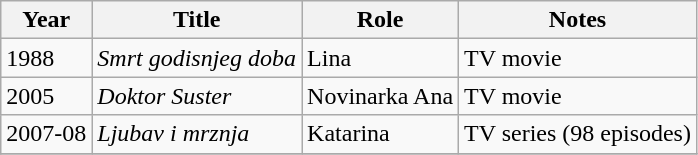<table class="wikitable sortable">
<tr>
<th>Year</th>
<th>Title</th>
<th>Role</th>
<th class="unsortable">Notes</th>
</tr>
<tr>
<td>1988</td>
<td><em>Smrt godisnjeg doba</em></td>
<td>Lina</td>
<td>TV movie</td>
</tr>
<tr>
<td>2005</td>
<td><em>Doktor Suster</em></td>
<td>Novinarka Ana</td>
<td>TV movie</td>
</tr>
<tr>
<td>2007-08</td>
<td><em>Ljubav i mrznja</em></td>
<td>Katarina</td>
<td>TV series (98 episodes)</td>
</tr>
<tr>
</tr>
</table>
